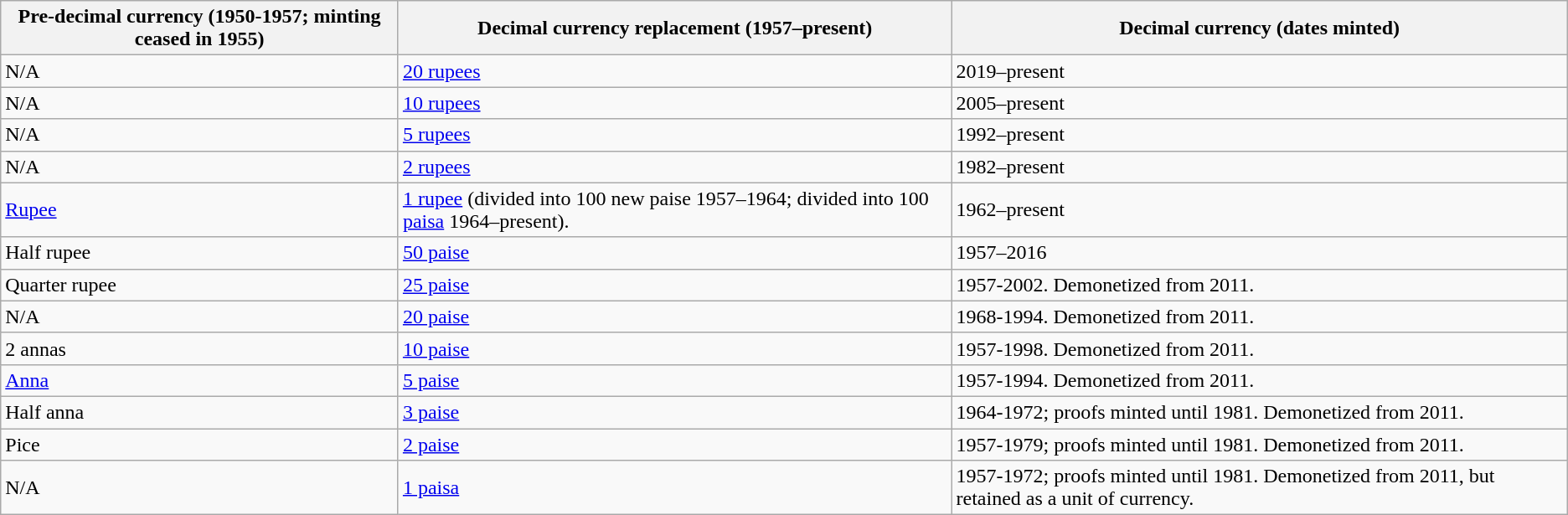<table class="wikitable">
<tr>
<th>Pre-decimal currency (1950-1957; minting ceased in 1955)</th>
<th>Decimal currency replacement (1957–present)</th>
<th>Decimal currency (dates minted)</th>
</tr>
<tr>
<td>N/A</td>
<td><a href='#'>20 rupees</a></td>
<td>2019–present</td>
</tr>
<tr>
<td>N/A</td>
<td><a href='#'>10 rupees</a></td>
<td>2005–present</td>
</tr>
<tr>
<td>N/A</td>
<td><a href='#'>5 rupees</a></td>
<td>1992–present</td>
</tr>
<tr>
<td>N/A</td>
<td><a href='#'>2 rupees</a></td>
<td>1982–present</td>
</tr>
<tr>
<td><a href='#'>Rupee</a></td>
<td><a href='#'>1 rupee</a> (divided into 100 new paise 1957–1964; divided into 100 <a href='#'>paisa</a> 1964–present).</td>
<td>1962–present</td>
</tr>
<tr>
<td>Half rupee</td>
<td><a href='#'>50 paise</a></td>
<td>1957–2016</td>
</tr>
<tr>
<td>Quarter rupee</td>
<td><a href='#'>25 paise</a></td>
<td>1957-2002. Demonetized from 2011.</td>
</tr>
<tr>
<td>N/A</td>
<td><a href='#'>20 paise</a></td>
<td>1968-1994. Demonetized from 2011.</td>
</tr>
<tr>
<td>2 annas</td>
<td><a href='#'>10 paise</a></td>
<td>1957-1998. Demonetized from 2011.</td>
</tr>
<tr>
<td><a href='#'>Anna</a></td>
<td><a href='#'>5 paise</a></td>
<td>1957-1994. Demonetized from 2011.</td>
</tr>
<tr>
<td>Half anna</td>
<td><a href='#'>3 paise</a></td>
<td>1964-1972; proofs minted until 1981. Demonetized from 2011.</td>
</tr>
<tr>
<td>Pice</td>
<td><a href='#'>2 paise</a></td>
<td>1957-1979; proofs minted until 1981. Demonetized from 2011.</td>
</tr>
<tr>
<td>N/A</td>
<td><a href='#'>1 paisa</a></td>
<td>1957-1972; proofs minted until 1981. Demonetized from 2011, but retained as a unit of currency.</td>
</tr>
</table>
